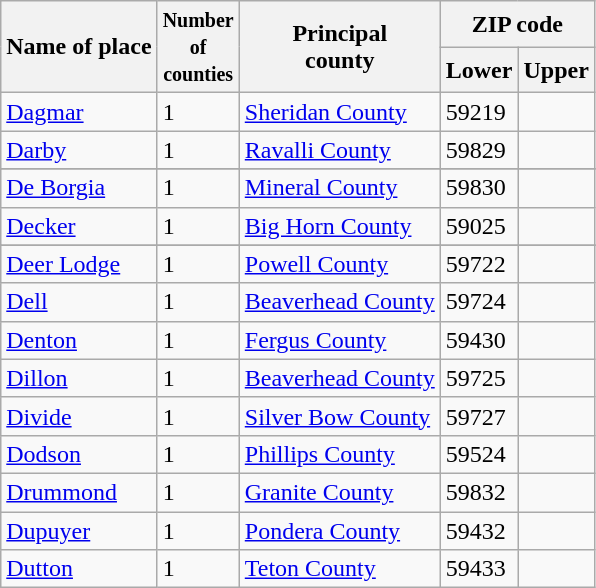<table class=wikitable>
<tr>
<th rowspan=2>Name of place</th>
<th rowspan=2><small>Number <br>of<br>counties</small></th>
<th rowspan=2>Principal <br> county</th>
<th colspan=2>ZIP code</th>
</tr>
<tr>
<th>Lower</th>
<th>Upper</th>
</tr>
<tr>
<td><a href='#'>Dagmar</a></td>
<td>1</td>
<td><a href='#'>Sheridan County</a></td>
<td>59219</td>
<td></td>
</tr>
<tr>
<td><a href='#'>Darby</a></td>
<td>1</td>
<td><a href='#'>Ravalli County</a></td>
<td>59829</td>
<td></td>
</tr>
<tr>
</tr>
<tr>
<td><a href='#'>De Borgia</a></td>
<td>1</td>
<td><a href='#'>Mineral County</a></td>
<td>59830</td>
<td></td>
</tr>
<tr>
<td><a href='#'>Decker</a></td>
<td>1</td>
<td><a href='#'>Big Horn County</a></td>
<td>59025</td>
<td></td>
</tr>
<tr>
</tr>
<tr>
<td><a href='#'>Deer Lodge</a></td>
<td>1</td>
<td><a href='#'>Powell County</a></td>
<td>59722</td>
<td></td>
</tr>
<tr>
<td><a href='#'>Dell</a></td>
<td>1</td>
<td><a href='#'>Beaverhead County</a></td>
<td>59724</td>
<td></td>
</tr>
<tr>
<td><a href='#'>Denton</a></td>
<td>1</td>
<td><a href='#'>Fergus County</a></td>
<td>59430</td>
<td></td>
</tr>
<tr>
<td><a href='#'>Dillon</a></td>
<td>1</td>
<td><a href='#'>Beaverhead County</a></td>
<td>59725</td>
<td></td>
</tr>
<tr>
<td><a href='#'>Divide</a></td>
<td>1</td>
<td><a href='#'>Silver Bow County</a></td>
<td>59727</td>
<td></td>
</tr>
<tr>
<td><a href='#'>Dodson</a></td>
<td>1</td>
<td><a href='#'>Phillips County</a></td>
<td>59524</td>
<td></td>
</tr>
<tr>
<td><a href='#'>Drummond</a></td>
<td>1</td>
<td><a href='#'>Granite County</a></td>
<td>59832</td>
<td></td>
</tr>
<tr>
<td><a href='#'>Dupuyer</a></td>
<td>1</td>
<td><a href='#'>Pondera County</a></td>
<td>59432</td>
<td></td>
</tr>
<tr>
<td><a href='#'>Dutton</a></td>
<td>1</td>
<td><a href='#'>Teton County</a></td>
<td>59433</td>
<td></td>
</tr>
</table>
